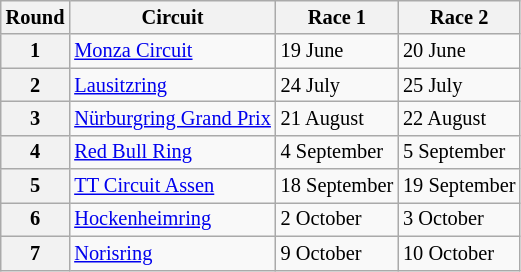<table class="wikitable" style="font-size:85%">
<tr>
<th>Round</th>
<th>Circuit</th>
<th>Race 1</th>
<th>Race 2</th>
</tr>
<tr>
<th>1</th>
<td> <a href='#'>Monza Circuit</a></td>
<td>19 June</td>
<td>20 June</td>
</tr>
<tr>
<th>2</th>
<td> <a href='#'>Lausitzring</a></td>
<td>24 July</td>
<td>25 July</td>
</tr>
<tr>
<th>3</th>
<td> <a href='#'>Nürburgring Grand Prix</a></td>
<td>21 August</td>
<td>22 August</td>
</tr>
<tr>
<th>4</th>
<td> <a href='#'>Red Bull Ring</a></td>
<td>4 September</td>
<td>5 September</td>
</tr>
<tr>
<th>5</th>
<td> <a href='#'>TT Circuit Assen</a></td>
<td>18 September</td>
<td>19 September</td>
</tr>
<tr>
<th>6</th>
<td> <a href='#'>Hockenheimring</a></td>
<td>2 October</td>
<td>3 October</td>
</tr>
<tr>
<th>7</th>
<td> <a href='#'>Norisring</a></td>
<td>9 October</td>
<td>10 October</td>
</tr>
</table>
